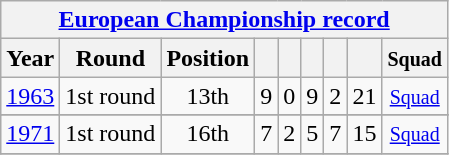<table class="wikitable" style="text-align: center;">
<tr>
<th colspan=9><a href='#'>European Championship record</a></th>
</tr>
<tr>
<th>Year</th>
<th>Round</th>
<th>Position</th>
<th></th>
<th></th>
<th></th>
<th></th>
<th></th>
<th><small>Squad</small></th>
</tr>
<tr>
<td> <a href='#'>1963</a></td>
<td>1st round</td>
<td>13th</td>
<td>9</td>
<td>0</td>
<td>9</td>
<td>2</td>
<td>21</td>
<td><small><a href='#'>Squad</a></small></td>
</tr>
<tr>
</tr>
<tr>
<td> <a href='#'>1971</a></td>
<td>1st round</td>
<td>16th</td>
<td>7</td>
<td>2</td>
<td>5</td>
<td>7</td>
<td>15</td>
<td><small><a href='#'>Squad</a></small></td>
</tr>
<tr>
</tr>
</table>
